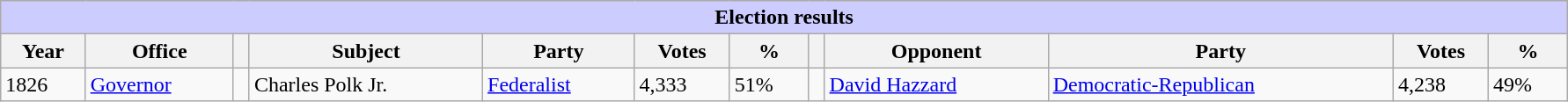<table class=wikitable style="width: 94%" style="text-align: center;" align="center">
<tr bgcolor=#cccccc>
<th colspan=12 style="background: #ccccff;">Election results</th>
</tr>
<tr>
<th><strong>Year</strong></th>
<th><strong>Office</strong></th>
<th></th>
<th><strong>Subject</strong></th>
<th><strong>Party</strong></th>
<th><strong>Votes</strong></th>
<th><strong>%</strong></th>
<th></th>
<th><strong>Opponent</strong></th>
<th><strong>Party</strong></th>
<th><strong>Votes</strong></th>
<th><strong>%</strong></th>
</tr>
<tr>
<td>1826</td>
<td><a href='#'>Governor</a></td>
<td></td>
<td>Charles Polk Jr.</td>
<td><a href='#'>Federalist</a></td>
<td>4,333</td>
<td>51%</td>
<td></td>
<td><a href='#'>David Hazzard</a></td>
<td><a href='#'>Democratic-Republican</a></td>
<td>4,238</td>
<td>49%</td>
</tr>
</table>
